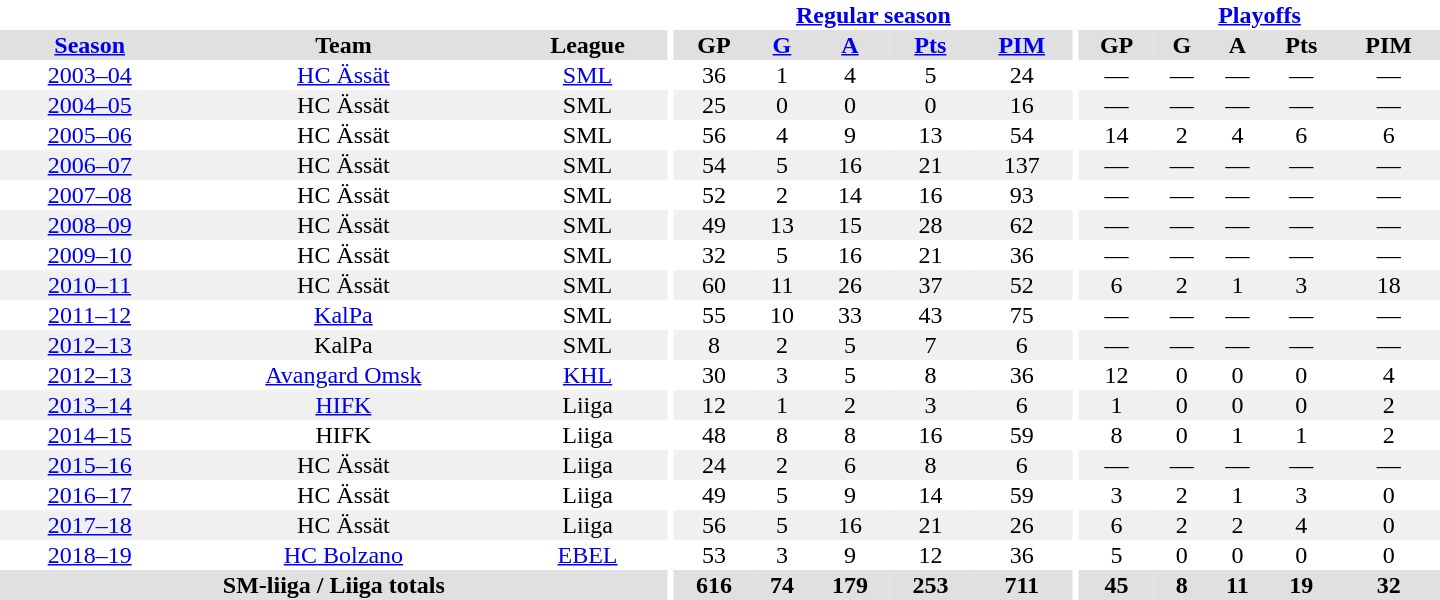<table cellspacing="0" cellpadding="1" border="0" style="text-align:center; width:60em">
<tr>
<th colspan="3" style="background:#fff;"></th>
<th rowspan="100" style="background:#fff;"></th>
<th colspan="5"><a href='#'>Regular season</a></th>
<th rowspan="100" style="background:#fff;"></th>
<th colspan="5"><a href='#'>Playoffs</a></th>
</tr>
<tr style="background:#e0e0e0;">
<th><a href='#'>Season</a></th>
<th>Team</th>
<th>League</th>
<th>GP</th>
<th><a href='#'>G</a></th>
<th><a href='#'>A</a></th>
<th><a href='#'>Pts</a></th>
<th><a href='#'>PIM</a></th>
<th>GP</th>
<th>G</th>
<th>A</th>
<th>Pts</th>
<th>PIM</th>
</tr>
<tr>
<td><a href='#'>2003–04</a></td>
<td><a href='#'>HC Ässät</a></td>
<td><a href='#'>SML</a></td>
<td>36</td>
<td>1</td>
<td>4</td>
<td>5</td>
<td>24</td>
<td>—</td>
<td>—</td>
<td>—</td>
<td>—</td>
<td>—</td>
</tr>
<tr style="background:#f0f0f0;">
<td><a href='#'>2004–05</a></td>
<td>HC Ässät</td>
<td>SML</td>
<td>25</td>
<td>0</td>
<td>0</td>
<td>0</td>
<td>16</td>
<td>—</td>
<td>—</td>
<td>—</td>
<td>—</td>
<td>—</td>
</tr>
<tr>
<td><a href='#'>2005–06</a></td>
<td>HC Ässät</td>
<td>SML</td>
<td>56</td>
<td>4</td>
<td>9</td>
<td>13</td>
<td>54</td>
<td>14</td>
<td>2</td>
<td>4</td>
<td>6</td>
<td>6</td>
</tr>
<tr style="background:#f0f0f0;">
<td><a href='#'>2006–07</a></td>
<td>HC Ässät</td>
<td>SML</td>
<td>54</td>
<td>5</td>
<td>16</td>
<td>21</td>
<td>137</td>
<td>—</td>
<td>—</td>
<td>—</td>
<td>—</td>
<td>—</td>
</tr>
<tr>
<td><a href='#'>2007–08</a></td>
<td>HC Ässät</td>
<td>SML</td>
<td>52</td>
<td>2</td>
<td>14</td>
<td>16</td>
<td>93</td>
<td>—</td>
<td>—</td>
<td>—</td>
<td>—</td>
<td>—</td>
</tr>
<tr style="background:#f0f0f0;">
<td><a href='#'>2008–09</a></td>
<td>HC Ässät</td>
<td>SML</td>
<td>49</td>
<td>13</td>
<td>15</td>
<td>28</td>
<td>62</td>
<td>—</td>
<td>—</td>
<td>—</td>
<td>—</td>
<td>—</td>
</tr>
<tr>
<td><a href='#'>2009–10</a></td>
<td>HC Ässät</td>
<td>SML</td>
<td>32</td>
<td>5</td>
<td>16</td>
<td>21</td>
<td>36</td>
<td>—</td>
<td>—</td>
<td>—</td>
<td>—</td>
<td>—</td>
</tr>
<tr style="background:#f0f0f0;">
<td><a href='#'>2010–11</a></td>
<td>HC Ässät</td>
<td>SML</td>
<td>60</td>
<td>11</td>
<td>26</td>
<td>37</td>
<td>52</td>
<td>6</td>
<td>2</td>
<td>1</td>
<td>3</td>
<td>18</td>
</tr>
<tr>
<td><a href='#'>2011–12</a></td>
<td><a href='#'>KalPa</a></td>
<td>SML</td>
<td>55</td>
<td>10</td>
<td>33</td>
<td>43</td>
<td>75</td>
<td>—</td>
<td>—</td>
<td>—</td>
<td>—</td>
<td>—</td>
</tr>
<tr style="background:#f0f0f0;">
<td><a href='#'>2012–13</a></td>
<td>KalPa</td>
<td>SML</td>
<td>8</td>
<td>2</td>
<td>5</td>
<td>7</td>
<td>6</td>
<td>—</td>
<td>—</td>
<td>—</td>
<td>—</td>
<td>—</td>
</tr>
<tr>
<td><a href='#'>2012–13</a></td>
<td><a href='#'>Avangard Omsk</a></td>
<td><a href='#'>KHL</a></td>
<td>30</td>
<td>3</td>
<td>5</td>
<td>8</td>
<td>36</td>
<td>12</td>
<td>0</td>
<td>0</td>
<td>0</td>
<td>4</td>
</tr>
<tr style="background:#f0f0f0;">
<td><a href='#'>2013–14</a></td>
<td><a href='#'>HIFK</a></td>
<td>Liiga</td>
<td>12</td>
<td>1</td>
<td>2</td>
<td>3</td>
<td>6</td>
<td>1</td>
<td>0</td>
<td>0</td>
<td>0</td>
<td>2</td>
</tr>
<tr>
<td><a href='#'>2014–15</a></td>
<td>HIFK</td>
<td>Liiga</td>
<td>48</td>
<td>8</td>
<td>8</td>
<td>16</td>
<td>59</td>
<td>8</td>
<td>0</td>
<td>1</td>
<td>1</td>
<td>2</td>
</tr>
<tr style="background:#f0f0f0;">
<td><a href='#'>2015–16</a></td>
<td>HC Ässät</td>
<td>Liiga</td>
<td>24</td>
<td>2</td>
<td>6</td>
<td>8</td>
<td>6</td>
<td>—</td>
<td>—</td>
<td>—</td>
<td>—</td>
<td>—</td>
</tr>
<tr>
<td><a href='#'>2016–17</a></td>
<td>HC Ässät</td>
<td>Liiga</td>
<td>49</td>
<td>5</td>
<td>9</td>
<td>14</td>
<td>59</td>
<td>3</td>
<td>2</td>
<td>1</td>
<td>3</td>
<td>0</td>
</tr>
<tr style="background:#f0f0f0;">
<td><a href='#'>2017–18</a></td>
<td>HC Ässät</td>
<td>Liiga</td>
<td>56</td>
<td>5</td>
<td>16</td>
<td>21</td>
<td>26</td>
<td>6</td>
<td>2</td>
<td>2</td>
<td>4</td>
<td>0</td>
</tr>
<tr>
<td><a href='#'>2018–19</a></td>
<td><a href='#'>HC Bolzano</a></td>
<td><a href='#'>EBEL</a></td>
<td>53</td>
<td>3</td>
<td>9</td>
<td>12</td>
<td>36</td>
<td>5</td>
<td>0</td>
<td>0</td>
<td>0</td>
<td>0</td>
</tr>
<tr style="background:#e0e0e0;">
<th colspan="3">SM-liiga / Liiga totals</th>
<th>616</th>
<th>74</th>
<th>179</th>
<th>253</th>
<th>711</th>
<th>45</th>
<th>8</th>
<th>11</th>
<th>19</th>
<th>32</th>
</tr>
</table>
